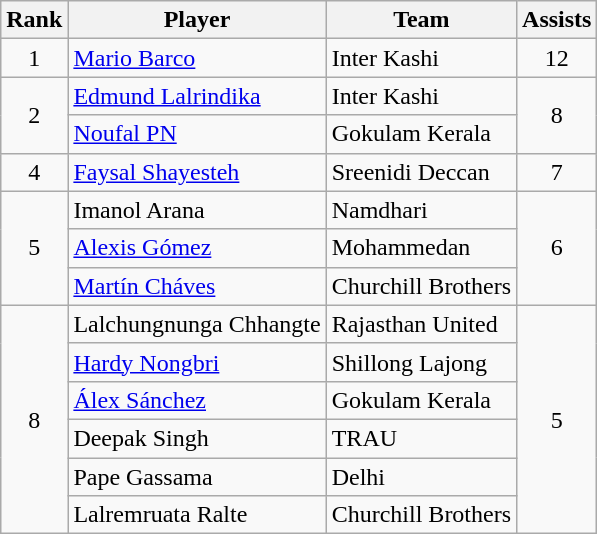<table class="wikitable sortable" style="text-align:center">
<tr>
<th>Rank</th>
<th>Player</th>
<th>Team</th>
<th>Assists</th>
</tr>
<tr>
<td>1</td>
<td align="left"> <a href='#'>Mario Barco</a></td>
<td align="left">Inter Kashi</td>
<td>12</td>
</tr>
<tr>
<td rowspan="2">2</td>
<td align="left"> <a href='#'>Edmund Lalrindika</a></td>
<td align="left">Inter Kashi</td>
<td rowspan="2">8</td>
</tr>
<tr>
<td align="left"> <a href='#'>Noufal PN</a></td>
<td align="left">Gokulam Kerala</td>
</tr>
<tr>
<td rowspan="1">4</td>
<td align="left"> <a href='#'>Faysal Shayesteh</a></td>
<td align="left">Sreenidi Deccan</td>
<td rowspan="1">7</td>
</tr>
<tr>
<td rowspan="3">5</td>
<td align="left"> Imanol Arana</td>
<td align="left">Namdhari</td>
<td rowspan="3">6</td>
</tr>
<tr>
<td align="left"> <a href='#'>Alexis Gómez</a></td>
<td align="left">Mohammedan</td>
</tr>
<tr>
<td align="left"> <a href='#'>Martín Cháves</a></td>
<td align="left">Churchill Brothers</td>
</tr>
<tr>
<td rowspan="6">8</td>
<td align="left"> Lalchungnunga Chhangte</td>
<td align="left">Rajasthan United</td>
<td rowspan="6">5</td>
</tr>
<tr>
<td align="left"> <a href='#'>Hardy Nongbri</a></td>
<td align="left">Shillong Lajong</td>
</tr>
<tr>
<td align="left"> <a href='#'>Álex Sánchez</a></td>
<td align="left">Gokulam Kerala</td>
</tr>
<tr>
<td align="left"> Deepak Singh</td>
<td align="left">TRAU</td>
</tr>
<tr>
<td align="left"> Pape Gassama</td>
<td align="left">Delhi</td>
</tr>
<tr>
<td align="left"> Lalremruata Ralte</td>
<td align="left">Churchill Brothers</td>
</tr>
</table>
